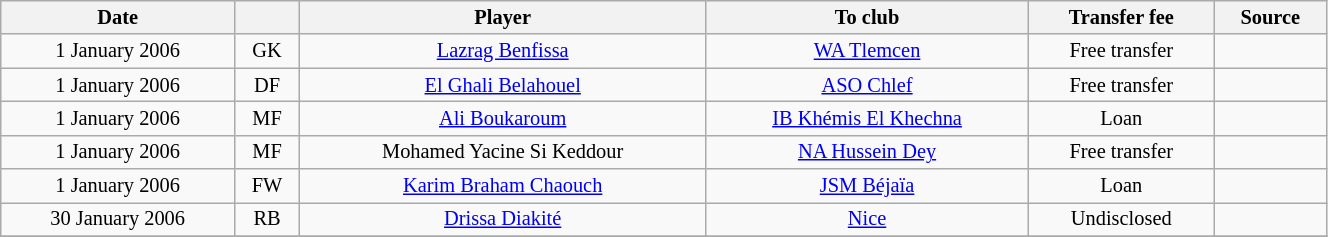<table class="wikitable sortable" style="width:70%; text-align:center; font-size:85%; text-align:centre;">
<tr>
<th>Date</th>
<th></th>
<th>Player</th>
<th>To club</th>
<th>Transfer fee</th>
<th>Source</th>
</tr>
<tr>
<td>1 January 2006</td>
<td>GK</td>
<td> <a href='#'>Lazrag Benfissa</a></td>
<td><a href='#'>WA Tlemcen</a></td>
<td>Free transfer</td>
<td></td>
</tr>
<tr>
<td>1 January 2006</td>
<td>DF</td>
<td> <a href='#'>El Ghali Belahouel</a></td>
<td><a href='#'>ASO Chlef</a></td>
<td>Free transfer</td>
<td></td>
</tr>
<tr>
<td>1 January 2006</td>
<td>MF</td>
<td> <a href='#'>Ali Boukaroum</a></td>
<td><a href='#'>IB Khémis El Khechna</a></td>
<td>Loan</td>
<td></td>
</tr>
<tr>
<td>1 January 2006</td>
<td>MF</td>
<td> Mohamed Yacine Si Keddour</td>
<td><a href='#'>NA Hussein Dey</a></td>
<td>Free transfer</td>
<td></td>
</tr>
<tr>
<td>1 January 2006</td>
<td>FW</td>
<td> <a href='#'>Karim Braham Chaouch</a></td>
<td><a href='#'>JSM Béjaïa</a></td>
<td>Loan</td>
<td></td>
</tr>
<tr>
<td>30 January 2006</td>
<td>RB</td>
<td> <a href='#'>Drissa Diakité</a></td>
<td> <a href='#'>Nice</a></td>
<td>Undisclosed</td>
<td></td>
</tr>
<tr>
</tr>
</table>
